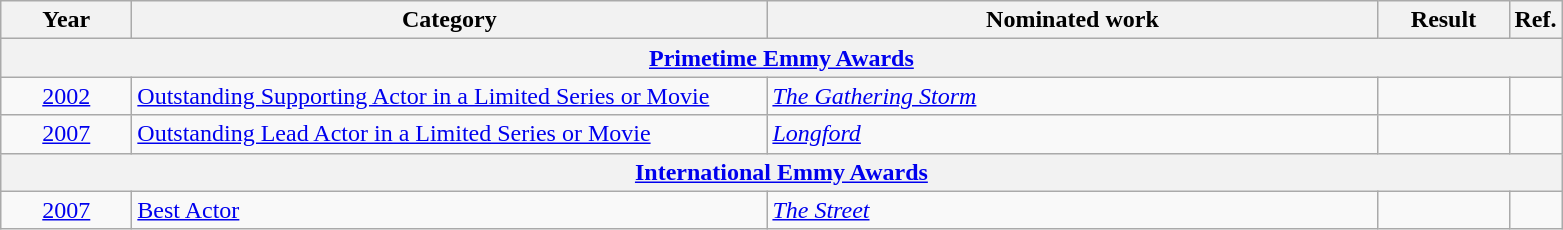<table class=wikitable>
<tr>
<th scope="col" style="width:5em;">Year</th>
<th scope="col" style="width:26em;">Category</th>
<th scope="col" style="width:25em;">Nominated work</th>
<th scope="col" style="width:5em;">Result</th>
<th>Ref.</th>
</tr>
<tr>
<th colspan=5><a href='#'>Primetime Emmy Awards</a></th>
</tr>
<tr>
<td style="text-align:center;"><a href='#'>2002</a></td>
<td><a href='#'>Outstanding Supporting Actor in a Limited Series or Movie</a></td>
<td><em><a href='#'>The Gathering Storm</a></em></td>
<td></td>
<td style="text-align:center;"></td>
</tr>
<tr>
<td style="text-align:center;"><a href='#'>2007</a></td>
<td><a href='#'>Outstanding Lead Actor in a Limited Series or Movie</a></td>
<td><em><a href='#'>Longford</a></em></td>
<td></td>
<td style="text-align:center;"></td>
</tr>
<tr>
<th colspan=5><a href='#'>International Emmy Awards</a></th>
</tr>
<tr>
<td style="text-align:center;"><a href='#'>2007</a></td>
<td><a href='#'>Best Actor</a></td>
<td><em><a href='#'>The Street</a></em></td>
<td></td>
<td style="text-align:center;"></td>
</tr>
</table>
